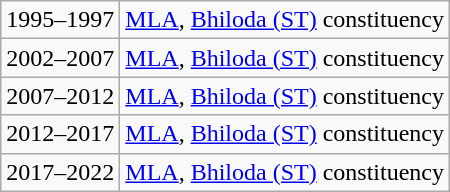<table class="wikitable">
<tr>
<td>1995–1997</td>
<td><a href='#'>MLA</a>, <a href='#'>Bhiloda (ST)</a> constituency</td>
</tr>
<tr>
<td>2002–2007</td>
<td><a href='#'>MLA</a>, <a href='#'>Bhiloda (ST)</a> constituency</td>
</tr>
<tr>
<td>2007–2012</td>
<td><a href='#'>MLA</a>, <a href='#'>Bhiloda (ST)</a> constituency</td>
</tr>
<tr>
<td>2012–2017</td>
<td><a href='#'>MLA</a>, <a href='#'>Bhiloda (ST)</a> constituency</td>
</tr>
<tr>
<td>2017–2022</td>
<td><a href='#'>MLA</a>, <a href='#'>Bhiloda (ST)</a> constituency</td>
</tr>
</table>
